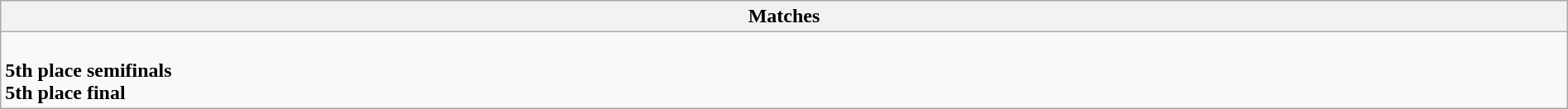<table class="wikitable collapsible collapsed" style="width:100%;">
<tr>
<th>Matches</th>
</tr>
<tr>
<td><br><strong>5th place semifinals</strong>

<br><strong>5th place final</strong>
</td>
</tr>
</table>
